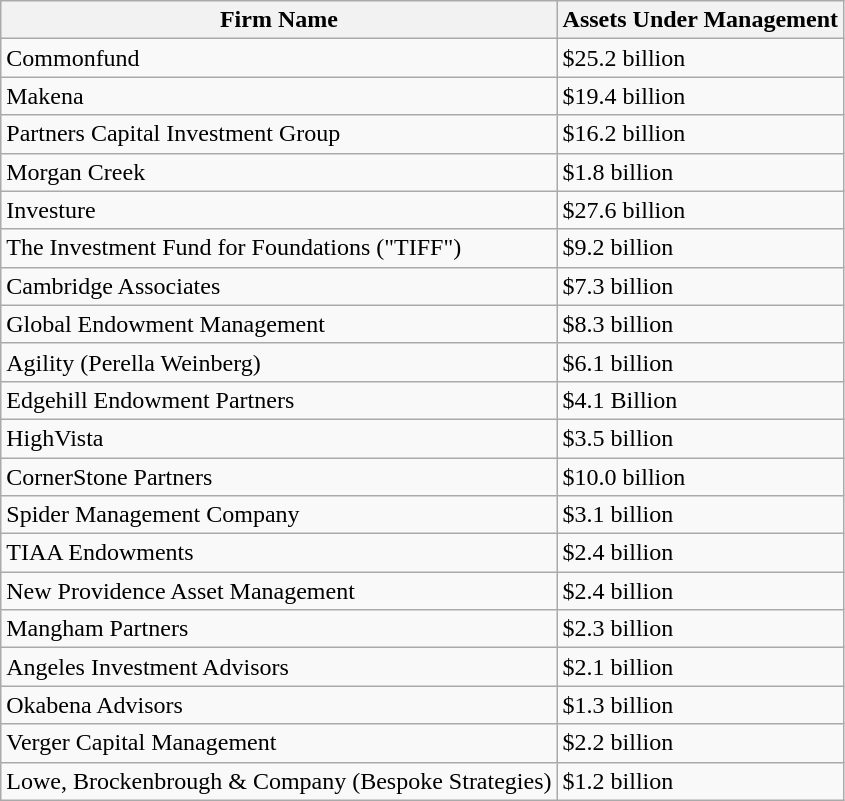<table class="wikitable sortable">
<tr>
<th>Firm Name</th>
<th>Assets Under Management</th>
</tr>
<tr>
<td>Commonfund</td>
<td>$25.2 billion</td>
</tr>
<tr>
<td>Makena</td>
<td>$19.4 billion</td>
</tr>
<tr>
<td>Partners Capital Investment Group</td>
<td>$16.2 billion</td>
</tr>
<tr>
<td>Morgan Creek</td>
<td>$1.8 billion</td>
</tr>
<tr>
<td>Investure</td>
<td>$27.6 billion</td>
</tr>
<tr>
<td>The Investment Fund for Foundations ("TIFF")</td>
<td>$9.2 billion</td>
</tr>
<tr>
<td>Cambridge Associates</td>
<td>$7.3 billion</td>
</tr>
<tr>
<td>Global Endowment Management</td>
<td>$8.3 billion</td>
</tr>
<tr>
<td>Agility (Perella Weinberg)</td>
<td>$6.1 billion</td>
</tr>
<tr>
<td>Edgehill Endowment Partners</td>
<td>$4.1 Billion</td>
</tr>
<tr>
<td>HighVista</td>
<td>$3.5 billion</td>
</tr>
<tr>
<td>CornerStone Partners</td>
<td>$10.0 billion</td>
</tr>
<tr>
<td>Spider Management Company</td>
<td>$3.1 billion</td>
</tr>
<tr>
<td>TIAA Endowments</td>
<td>$2.4 billion</td>
</tr>
<tr>
<td>New Providence Asset Management</td>
<td>$2.4 billion</td>
</tr>
<tr>
<td>Mangham Partners</td>
<td>$2.3 billion</td>
</tr>
<tr>
<td>Angeles Investment Advisors</td>
<td>$2.1 billion</td>
</tr>
<tr>
<td>Okabena Advisors</td>
<td>$1.3 billion</td>
</tr>
<tr>
<td>Verger Capital Management</td>
<td>$2.2 billion</td>
</tr>
<tr>
<td>Lowe, Brockenbrough & Company (Bespoke Strategies)</td>
<td>$1.2 billion</td>
</tr>
</table>
